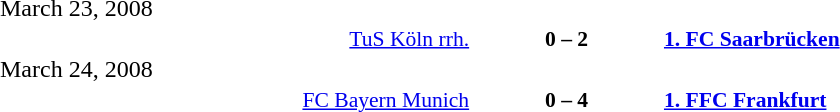<table width=100% cellspacing=1>
<tr>
<th width=25%></th>
<th width=10%></th>
<th width=25%></th>
<th></th>
</tr>
<tr>
<td>March 23, 2008</td>
</tr>
<tr style=font-size:90%>
<td align=right><a href='#'>TuS Köln rrh.</a></td>
<td align=center><strong>0 – 2</strong></td>
<td><strong><a href='#'>1. FC Saarbrücken</a></strong></td>
</tr>
<tr>
<td>March 24, 2008</td>
</tr>
<tr style=font-size:90%>
<td align=right><a href='#'>FC Bayern Munich</a></td>
<td align=center><strong>0 – 4</strong></td>
<td><strong><a href='#'>1. FFC Frankfurt</a></strong></td>
</tr>
</table>
